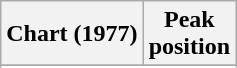<table class="wikitable sortable plainrowheaders" style="text-align:center">
<tr>
<th scope="col">Chart (1977)</th>
<th scope="col">Peak<br>position</th>
</tr>
<tr>
</tr>
<tr>
</tr>
<tr>
</tr>
<tr>
</tr>
<tr>
</tr>
<tr>
</tr>
<tr>
</tr>
<tr>
</tr>
<tr>
</tr>
<tr>
</tr>
</table>
